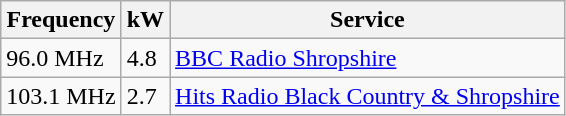<table class="wikitable sortable">
<tr>
<th>Frequency</th>
<th>kW</th>
<th>Service</th>
</tr>
<tr>
<td>96.0 MHz</td>
<td>4.8</td>
<td><a href='#'>BBC Radio Shropshire</a></td>
</tr>
<tr>
<td>103.1 MHz</td>
<td>2.7</td>
<td><a href='#'>Hits Radio Black Country & Shropshire</a></td>
</tr>
</table>
